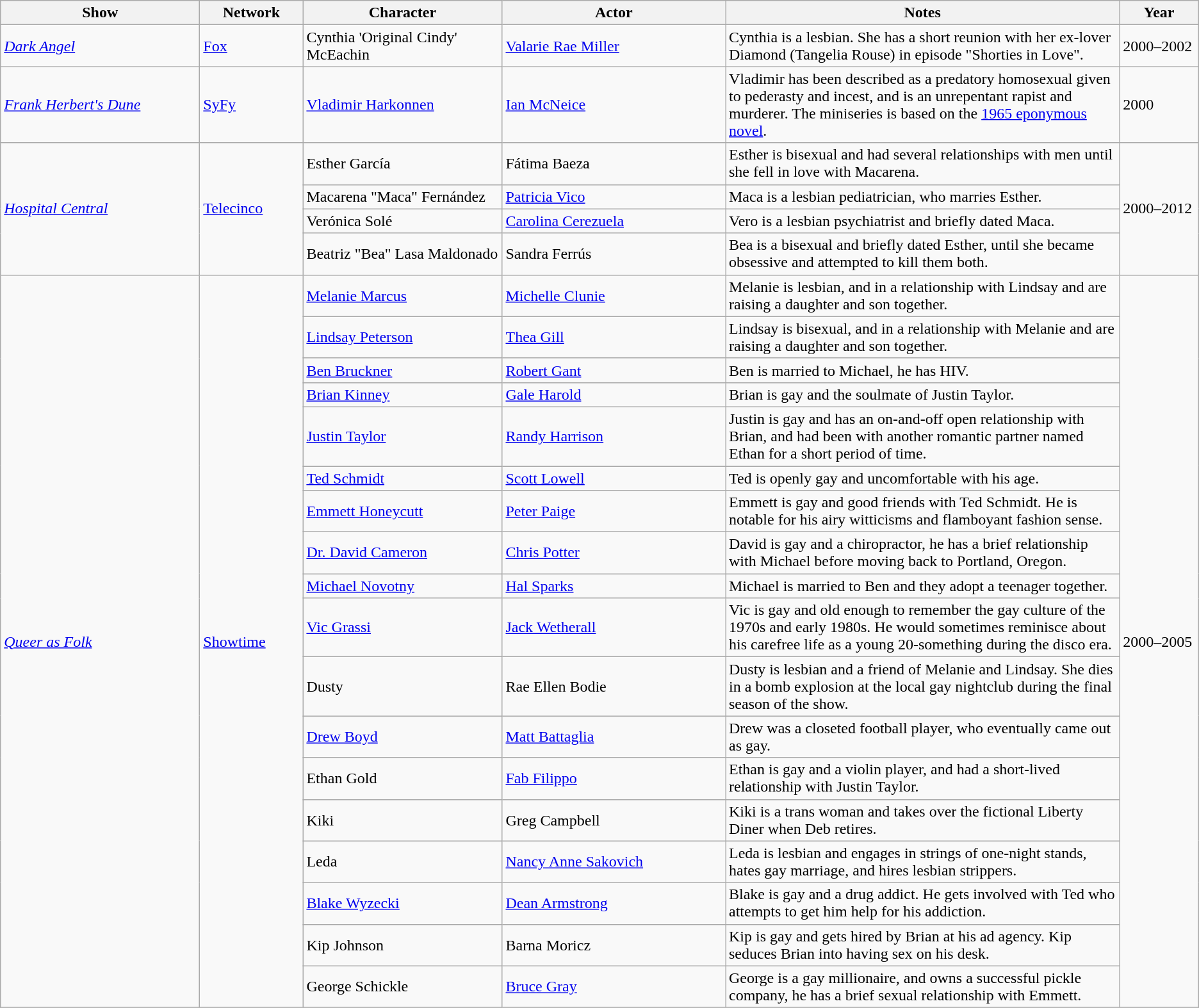<table class="sortable wikitable" style="margins:auto; width=100%;">
<tr>
<th style="width:200px;">Show</th>
<th style="width:100px;">Network</th>
<th style="width:200px;">Character</th>
<th style="width:225px;">Actor</th>
<th>Notes</th>
<th style="width:75px;">Year</th>
</tr>
<tr>
<td><em><a href='#'>Dark Angel</a></em></td>
<td><a href='#'>Fox</a></td>
<td>Cynthia 'Original Cindy' McEachin</td>
<td><a href='#'>Valarie Rae Miller</a></td>
<td>Cynthia is a lesbian. She has a short reunion with her ex-lover Diamond (Tangelia Rouse) in episode "Shorties in Love".</td>
<td>2000–2002</td>
</tr>
<tr>
<td><em><a href='#'>Frank Herbert's Dune</a></em></td>
<td><a href='#'>SyFy</a></td>
<td><a href='#'>Vladimir Harkonnen</a></td>
<td><a href='#'>Ian McNeice</a></td>
<td>Vladimir has been described as a predatory homosexual given to pederasty and incest, and is an unrepentant rapist and murderer. The miniseries is based on the <a href='#'>1965 eponymous novel</a>.</td>
<td>2000</td>
</tr>
<tr>
<td rowspan="4"><em><a href='#'>Hospital Central</a></em></td>
<td rowspan="4"><a href='#'>Telecinco</a></td>
<td>Esther García</td>
<td>Fátima Baeza</td>
<td>Esther is bisexual and had several relationships with men until she fell in love with Macarena.</td>
<td rowspan="4">2000–2012</td>
</tr>
<tr>
<td>Macarena "Maca" Fernández</td>
<td><a href='#'>Patricia Vico</a></td>
<td>Maca is a lesbian pediatrician, who marries Esther.</td>
</tr>
<tr>
<td>Verónica Solé</td>
<td><a href='#'>Carolina Cerezuela</a></td>
<td>Vero is a lesbian psychiatrist and briefly dated Maca.</td>
</tr>
<tr>
<td>Beatriz "Bea" Lasa Maldonado</td>
<td>Sandra Ferrús</td>
<td>Bea is a bisexual and briefly dated Esther, until she became obsessive and attempted to kill them both.</td>
</tr>
<tr>
<td rowspan="18"><em><a href='#'>Queer as Folk</a></em></td>
<td rowspan="18"><a href='#'>Showtime</a></td>
<td><a href='#'>Melanie Marcus</a></td>
<td><a href='#'>Michelle Clunie</a></td>
<td>Melanie is lesbian, and in a relationship with Lindsay and are raising a daughter and son together.</td>
<td rowspan="18">2000–2005</td>
</tr>
<tr>
<td><a href='#'>Lindsay Peterson</a></td>
<td><a href='#'>Thea Gill</a></td>
<td>Lindsay is bisexual, and in a relationship with Melanie and are raising a daughter and son together.</td>
</tr>
<tr>
<td><a href='#'>Ben Bruckner</a></td>
<td><a href='#'>Robert Gant</a></td>
<td>Ben is married to Michael, he has HIV.</td>
</tr>
<tr>
<td><a href='#'>Brian Kinney</a></td>
<td><a href='#'>Gale Harold</a></td>
<td>Brian is gay and the soulmate of Justin Taylor.</td>
</tr>
<tr>
<td><a href='#'>Justin Taylor</a></td>
<td><a href='#'>Randy Harrison</a></td>
<td>Justin is gay and has an on-and-off open relationship with Brian, and had been with another romantic partner named Ethan for a short period of time.</td>
</tr>
<tr>
<td><a href='#'>Ted Schmidt</a></td>
<td><a href='#'>Scott Lowell</a></td>
<td>Ted is openly gay and uncomfortable with his age.</td>
</tr>
<tr>
<td><a href='#'>Emmett Honeycutt</a></td>
<td><a href='#'>Peter Paige</a></td>
<td>Emmett is gay and good friends with Ted Schmidt. He is notable for his airy witticisms and flamboyant fashion sense.</td>
</tr>
<tr>
<td><a href='#'>Dr. David Cameron</a></td>
<td><a href='#'>Chris Potter</a></td>
<td>David is gay and a chiropractor, he has a brief relationship with Michael before moving back to Portland, Oregon.</td>
</tr>
<tr>
<td><a href='#'>Michael Novotny</a></td>
<td><a href='#'>Hal Sparks</a></td>
<td>Michael is married to Ben and they adopt a teenager together.</td>
</tr>
<tr>
<td><a href='#'>Vic Grassi</a></td>
<td><a href='#'>Jack Wetherall</a></td>
<td>Vic is gay and old enough to remember the gay culture of the 1970s and early 1980s. He would sometimes reminisce about his carefree life as a young 20-something during the disco era.</td>
</tr>
<tr>
<td>Dusty</td>
<td>Rae Ellen Bodie</td>
<td>Dusty is lesbian and a friend of Melanie and Lindsay. She dies in a bomb explosion at the local gay nightclub during the final season of the show.</td>
</tr>
<tr>
<td><a href='#'>Drew Boyd</a></td>
<td><a href='#'>Matt Battaglia</a></td>
<td>Drew was a closeted football player, who eventually came out as gay.</td>
</tr>
<tr>
<td>Ethan Gold</td>
<td><a href='#'>Fab Filippo</a></td>
<td>Ethan is gay and a violin player, and had a short-lived relationship with Justin Taylor.</td>
</tr>
<tr>
<td>Kiki</td>
<td>Greg Campbell</td>
<td>Kiki is a trans woman and takes over the fictional Liberty Diner when Deb retires.</td>
</tr>
<tr>
<td>Leda</td>
<td><a href='#'>Nancy Anne Sakovich</a></td>
<td>Leda is lesbian and engages in strings of one-night stands, hates gay marriage, and hires lesbian strippers.</td>
</tr>
<tr>
<td><a href='#'>Blake Wyzecki</a></td>
<td><a href='#'>Dean Armstrong</a></td>
<td>Blake is gay and a drug addict. He gets involved with Ted who attempts to get him help for his addiction.</td>
</tr>
<tr>
<td>Kip Johnson</td>
<td>Barna Moricz</td>
<td>Kip is gay and gets hired by Brian at his ad agency. Kip seduces Brian into having sex on his desk.</td>
</tr>
<tr>
<td>George Schickle</td>
<td><a href='#'>Bruce Gray</a></td>
<td>George is a gay millionaire, and owns a successful pickle company, he has a brief sexual relationship with Emmett.</td>
</tr>
<tr>
</tr>
</table>
